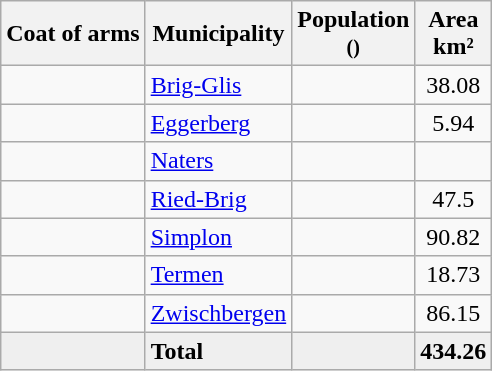<table class="wikitable">
<tr>
<th>Coat of arms</th>
<th>Municipality</th>
<th>Population<br><small>()</small></th>
<th>Area <br>km²</th>
</tr>
<tr>
<td></td>
<td><a href='#'>Brig-Glis</a></td>
<td align="center"></td>
<td align="center">38.08</td>
</tr>
<tr>
<td></td>
<td><a href='#'>Eggerberg</a></td>
<td align="center"></td>
<td align="center">5.94</td>
</tr>
<tr>
<td></td>
<td><a href='#'>Naters</a></td>
<td align="center"></td>
<td align="center"></td>
</tr>
<tr>
<td></td>
<td><a href='#'>Ried-Brig</a></td>
<td align="center"></td>
<td align="center">47.5</td>
</tr>
<tr>
<td></td>
<td><a href='#'>Simplon</a></td>
<td align="center"></td>
<td align="center">90.82</td>
</tr>
<tr>
<td></td>
<td><a href='#'>Termen</a></td>
<td align="center"></td>
<td align="center">18.73</td>
</tr>
<tr>
<td></td>
<td><a href='#'>Zwischbergen</a></td>
<td align="center"></td>
<td align="center">86.15</td>
</tr>
<tr>
<td bgcolor="#EFEFEF"></td>
<td bgcolor="#EFEFEF"><strong>Total</strong></td>
<td bgcolor="#EFEFEF" align="center"></td>
<td bgcolor="#EFEFEF" align="center"><strong>434.26</strong></td>
</tr>
</table>
